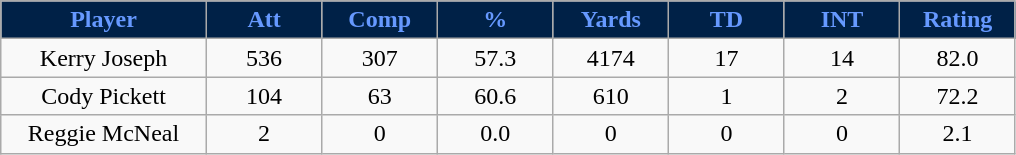<table class="wikitable sortable">
<tr>
<th style="background:#002147; color:#69f; width:16%;">Player</th>
<th style="background:#002147; color:#69f; width:9%;">Att</th>
<th style="background:#002147; color:#69f; width:9%;">Comp</th>
<th style="background:#002147; color:#69f; width:9%;">%</th>
<th style="background:#002147; color:#69f; width:9%;">Yards</th>
<th style="background:#002147; color:#69f; width:9%;">TD</th>
<th style="background:#002147; color:#69f; width:9%;">INT</th>
<th style="background:#002147; color:#69f; width:9%;">Rating</th>
</tr>
<tr style="text-align: center">
<td>Kerry Joseph</td>
<td>536</td>
<td>307</td>
<td>57.3</td>
<td>4174</td>
<td>17</td>
<td>14</td>
<td>82.0</td>
</tr>
<tr style="text-align:center;">
<td>Cody Pickett</td>
<td>104</td>
<td>63</td>
<td>60.6</td>
<td>610</td>
<td>1</td>
<td>2</td>
<td>72.2</td>
</tr>
<tr style="text-align:center;">
<td>Reggie McNeal</td>
<td>2</td>
<td>0</td>
<td>0.0</td>
<td>0</td>
<td>0</td>
<td>0</td>
<td>2.1</td>
</tr>
</table>
